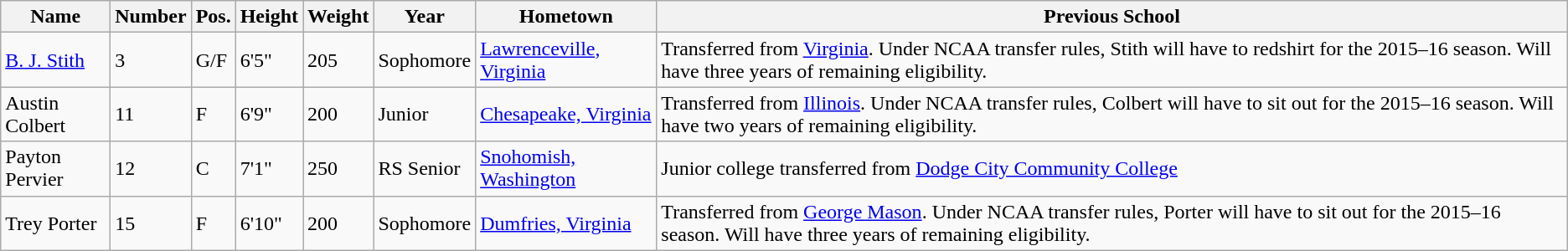<table class="wikitable sortable" border="1">
<tr>
<th>Name</th>
<th>Number</th>
<th>Pos.</th>
<th>Height</th>
<th>Weight</th>
<th>Year</th>
<th>Hometown</th>
<th class="unsortable">Previous School</th>
</tr>
<tr>
<td sortname><a href='#'>B. J. Stith</a></td>
<td>3</td>
<td>G/F</td>
<td>6'5"</td>
<td>205</td>
<td>Sophomore</td>
<td><a href='#'>Lawrenceville, Virginia</a></td>
<td>Transferred from <a href='#'>Virginia</a>. Under NCAA transfer rules, Stith will have to redshirt for the 2015–16 season. Will have three years of remaining eligibility.</td>
</tr>
<tr>
<td sortname>Austin Colbert</td>
<td>11</td>
<td>F</td>
<td>6'9"</td>
<td>200</td>
<td>Junior</td>
<td><a href='#'>Chesapeake, Virginia</a></td>
<td>Transferred from <a href='#'>Illinois</a>. Under NCAA transfer rules, Colbert will have to sit out for the 2015–16 season. Will have two years of remaining eligibility.</td>
</tr>
<tr>
<td sortname>Payton Pervier</td>
<td>12</td>
<td>C</td>
<td>7'1"</td>
<td>250</td>
<td>RS Senior</td>
<td><a href='#'>Snohomish, Washington</a></td>
<td>Junior college transferred from <a href='#'>Dodge City Community College</a></td>
</tr>
<tr>
<td sortname>Trey Porter</td>
<td>15</td>
<td>F</td>
<td>6'10"</td>
<td>200</td>
<td>Sophomore</td>
<td><a href='#'>Dumfries, Virginia</a></td>
<td>Transferred from <a href='#'>George Mason</a>. Under NCAA transfer rules, Porter will have to sit out for the 2015–16 season. Will have three years of remaining eligibility.</td>
</tr>
</table>
